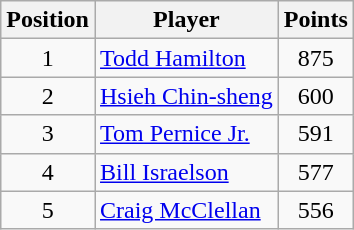<table class=wikitable>
<tr>
<th>Position</th>
<th>Player</th>
<th>Points</th>
</tr>
<tr>
<td align=center>1</td>
<td> <a href='#'>Todd Hamilton</a></td>
<td align=center>875</td>
</tr>
<tr>
<td align=center>2</td>
<td> <a href='#'>Hsieh Chin-sheng</a></td>
<td align=center>600</td>
</tr>
<tr>
<td align=center>3</td>
<td> <a href='#'>Tom Pernice Jr.</a></td>
<td align=center>591</td>
</tr>
<tr>
<td align=center>4</td>
<td> <a href='#'>Bill Israelson</a></td>
<td align=center>577</td>
</tr>
<tr>
<td align=center>5</td>
<td> <a href='#'>Craig McClellan</a></td>
<td align=center>556</td>
</tr>
</table>
